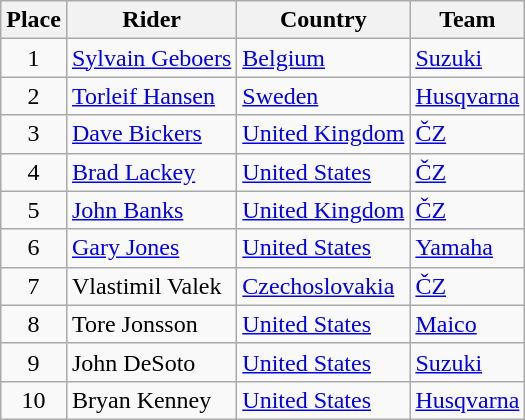<table class="wikitable">
<tr>
<th>Place</th>
<th>Rider</th>
<th>Country</th>
<th>Team</th>
</tr>
<tr>
<td align="center">1</td>
<td> <a href='#'>Sylvain Geboers</a></td>
<td><a href='#'>Belgium</a></td>
<td><a href='#'>Suzuki</a></td>
</tr>
<tr>
<td align="center">2</td>
<td> <a href='#'>Torleif Hansen</a></td>
<td><a href='#'>Sweden</a></td>
<td><a href='#'>Husqvarna</a></td>
</tr>
<tr>
<td align="center">3</td>
<td> <a href='#'>Dave Bickers</a></td>
<td><a href='#'>United Kingdom</a></td>
<td><a href='#'>ČZ</a></td>
</tr>
<tr>
<td align="center">4</td>
<td> <a href='#'>Brad Lackey</a></td>
<td><a href='#'>United States</a></td>
<td><a href='#'>ČZ</a></td>
</tr>
<tr>
<td align="center">5</td>
<td> <a href='#'>John Banks</a></td>
<td><a href='#'>United Kingdom</a></td>
<td><a href='#'>ČZ</a></td>
</tr>
<tr>
<td align="center">6</td>
<td> <a href='#'>Gary Jones</a></td>
<td><a href='#'>United States</a></td>
<td><a href='#'>Yamaha</a></td>
</tr>
<tr>
<td align="center">7</td>
<td> Vlastimil Valek</td>
<td><a href='#'>Czechoslovakia</a></td>
<td><a href='#'>ČZ</a></td>
</tr>
<tr>
<td align="center">8</td>
<td> Tore Jonsson</td>
<td><a href='#'>United States</a></td>
<td><a href='#'>Maico</a></td>
</tr>
<tr>
<td align="center">9</td>
<td> John DeSoto</td>
<td><a href='#'>United States</a></td>
<td><a href='#'>Suzuki</a></td>
</tr>
<tr>
<td align="center">10</td>
<td> Bryan Kenney</td>
<td><a href='#'>United States</a></td>
<td><a href='#'>Husqvarna</a></td>
</tr>
</table>
